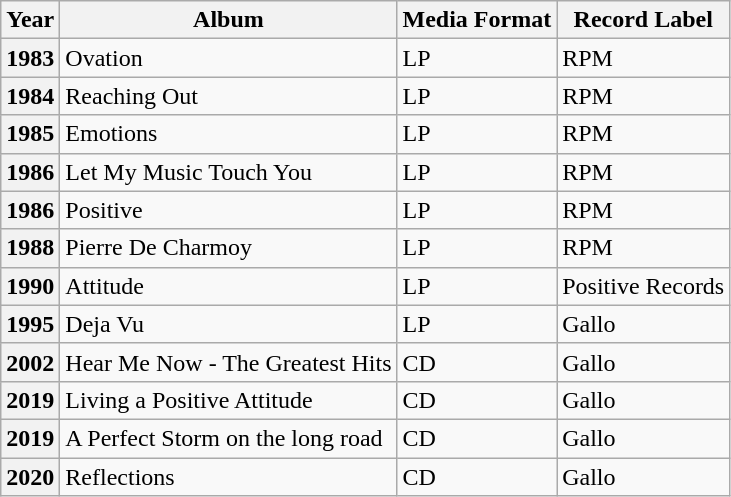<table class="wikitable">
<tr>
<th>Year</th>
<th>Album</th>
<th>Media Format</th>
<th>Record Label</th>
</tr>
<tr>
<th>1983</th>
<td>Ovation</td>
<td>LP</td>
<td>RPM</td>
</tr>
<tr>
<th>1984</th>
<td>Reaching Out</td>
<td>LP</td>
<td>RPM</td>
</tr>
<tr>
<th>1985</th>
<td>Emotions</td>
<td>LP</td>
<td>RPM</td>
</tr>
<tr>
<th>1986</th>
<td>Let My Music Touch You</td>
<td>LP</td>
<td>RPM</td>
</tr>
<tr>
<th>1986</th>
<td>Positive</td>
<td>LP</td>
<td>RPM</td>
</tr>
<tr>
<th>1988</th>
<td>Pierre De Charmoy</td>
<td>LP</td>
<td>RPM</td>
</tr>
<tr>
<th>1990</th>
<td>Attitude</td>
<td>LP</td>
<td>Positive Records</td>
</tr>
<tr>
<th>1995</th>
<td>Deja Vu</td>
<td>LP</td>
<td>Gallo</td>
</tr>
<tr>
<th>2002</th>
<td>Hear Me Now - The Greatest Hits</td>
<td>CD</td>
<td>Gallo</td>
</tr>
<tr>
<th>2019</th>
<td>Living a Positive Attitude</td>
<td>CD</td>
<td>Gallo</td>
</tr>
<tr>
<th>2019</th>
<td>A Perfect Storm on the long road</td>
<td>CD</td>
<td>Gallo</td>
</tr>
<tr>
<th>2020</th>
<td>Reflections</td>
<td>CD</td>
<td>Gallo</td>
</tr>
</table>
